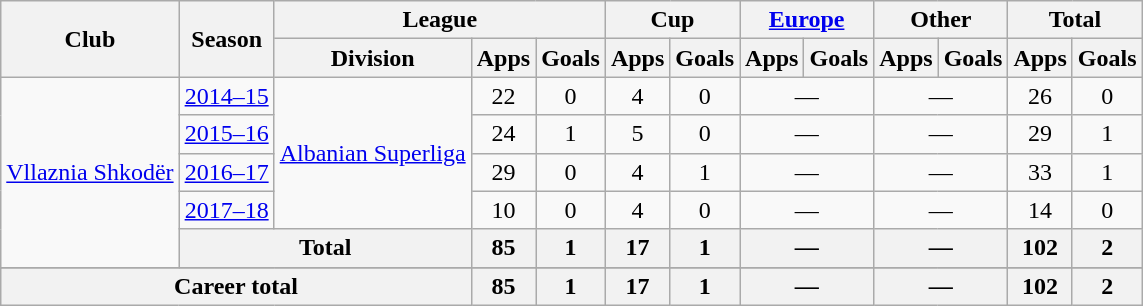<table class="wikitable" style="text-align:center">
<tr>
<th rowspan="2">Club</th>
<th rowspan="2">Season</th>
<th colspan="3">League</th>
<th colspan="2">Cup</th>
<th colspan="2"><a href='#'>Europe</a></th>
<th colspan="2">Other</th>
<th colspan="2">Total</th>
</tr>
<tr>
<th>Division</th>
<th>Apps</th>
<th>Goals</th>
<th>Apps</th>
<th>Goals</th>
<th>Apps</th>
<th>Goals</th>
<th>Apps</th>
<th>Goals</th>
<th>Apps</th>
<th>Goals</th>
</tr>
<tr>
<td rowspan="5" valign="center"><a href='#'>Vllaznia Shkodër</a></td>
<td><a href='#'>2014–15</a></td>
<td rowspan="4"><a href='#'>Albanian Superliga</a></td>
<td>22</td>
<td>0</td>
<td>4</td>
<td>0</td>
<td colspan="2">—</td>
<td colspan="2">—</td>
<td>26</td>
<td>0</td>
</tr>
<tr>
<td><a href='#'>2015–16</a></td>
<td>24</td>
<td>1</td>
<td>5</td>
<td>0</td>
<td colspan="2">—</td>
<td colspan="2">—</td>
<td>29</td>
<td>1</td>
</tr>
<tr>
<td><a href='#'>2016–17</a></td>
<td>29</td>
<td>0</td>
<td>4</td>
<td>1</td>
<td colspan="2">—</td>
<td colspan="2">—</td>
<td>33</td>
<td>1</td>
</tr>
<tr>
<td><a href='#'>2017–18</a></td>
<td>10</td>
<td>0</td>
<td>4</td>
<td>0</td>
<td colspan="2">—</td>
<td colspan="2">—</td>
<td>14</td>
<td>0</td>
</tr>
<tr>
<th colspan="2" valign="center">Total</th>
<th>85</th>
<th>1</th>
<th>17</th>
<th>1</th>
<th colspan="2">—</th>
<th colspan="2">—</th>
<th>102</th>
<th>2</th>
</tr>
<tr>
</tr>
<tr>
<th colspan="3">Career total</th>
<th>85</th>
<th>1</th>
<th>17</th>
<th>1</th>
<th colspan="2">—</th>
<th colspan="2">—</th>
<th>102</th>
<th>2</th>
</tr>
</table>
